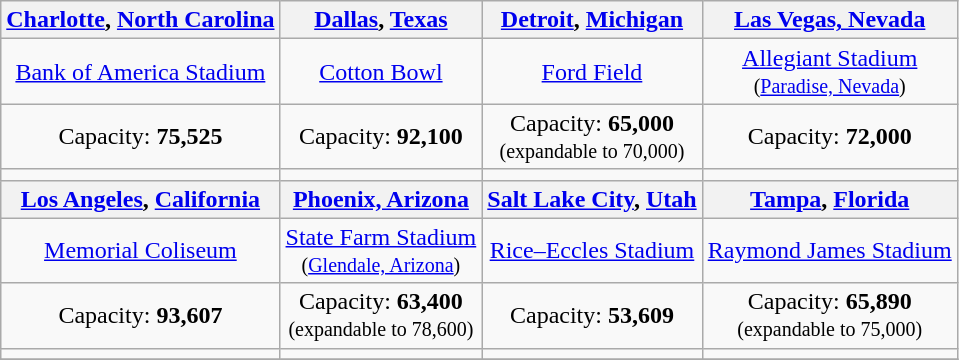<table class="wikitable" style="text-align:center">
<tr>
<th><a href='#'>Charlotte</a>, <a href='#'>North Carolina</a></th>
<th><a href='#'>Dallas</a>, <a href='#'>Texas</a></th>
<th><a href='#'>Detroit</a>, <a href='#'>Michigan</a></th>
<th><a href='#'>Las Vegas, Nevada</a></th>
</tr>
<tr>
<td><a href='#'>Bank of America Stadium</a></td>
<td><a href='#'>Cotton Bowl</a></td>
<td><a href='#'>Ford Field</a></td>
<td><a href='#'>Allegiant Stadium</a><br><small>(<a href='#'>Paradise, Nevada</a>)</small></td>
</tr>
<tr>
<td>Capacity: <strong>75,525</strong></td>
<td>Capacity: <strong>92,100</strong></td>
<td>Capacity: <strong>65,000</strong><br><small>(expandable to 70,000)</small></td>
<td>Capacity: <strong>72,000</strong></td>
</tr>
<tr>
<td></td>
<td></td>
<td></td>
<td></td>
</tr>
<tr>
<th><a href='#'>Los Angeles</a>, <a href='#'>California</a></th>
<th><a href='#'>Phoenix, Arizona</a></th>
<th><a href='#'>Salt Lake City</a>, <a href='#'>Utah</a></th>
<th><a href='#'>Tampa</a>, <a href='#'>Florida</a></th>
</tr>
<tr>
<td><a href='#'>Memorial Coliseum</a></td>
<td><a href='#'>State Farm Stadium</a><br><small>(<a href='#'>Glendale, Arizona</a>)</small></td>
<td><a href='#'>Rice–Eccles Stadium</a></td>
<td><a href='#'>Raymond James Stadium</a></td>
</tr>
<tr>
<td>Capacity: <strong>93,607</strong></td>
<td>Capacity: <strong>63,400</strong><br><small>(expandable to 78,600)</small></td>
<td>Capacity: <strong>53,609</strong></td>
<td>Capacity: <strong>65,890</strong><br><small>(expandable to 75,000)</small></td>
</tr>
<tr>
<td></td>
<td></td>
<td></td>
<td></td>
</tr>
<tr>
</tr>
</table>
